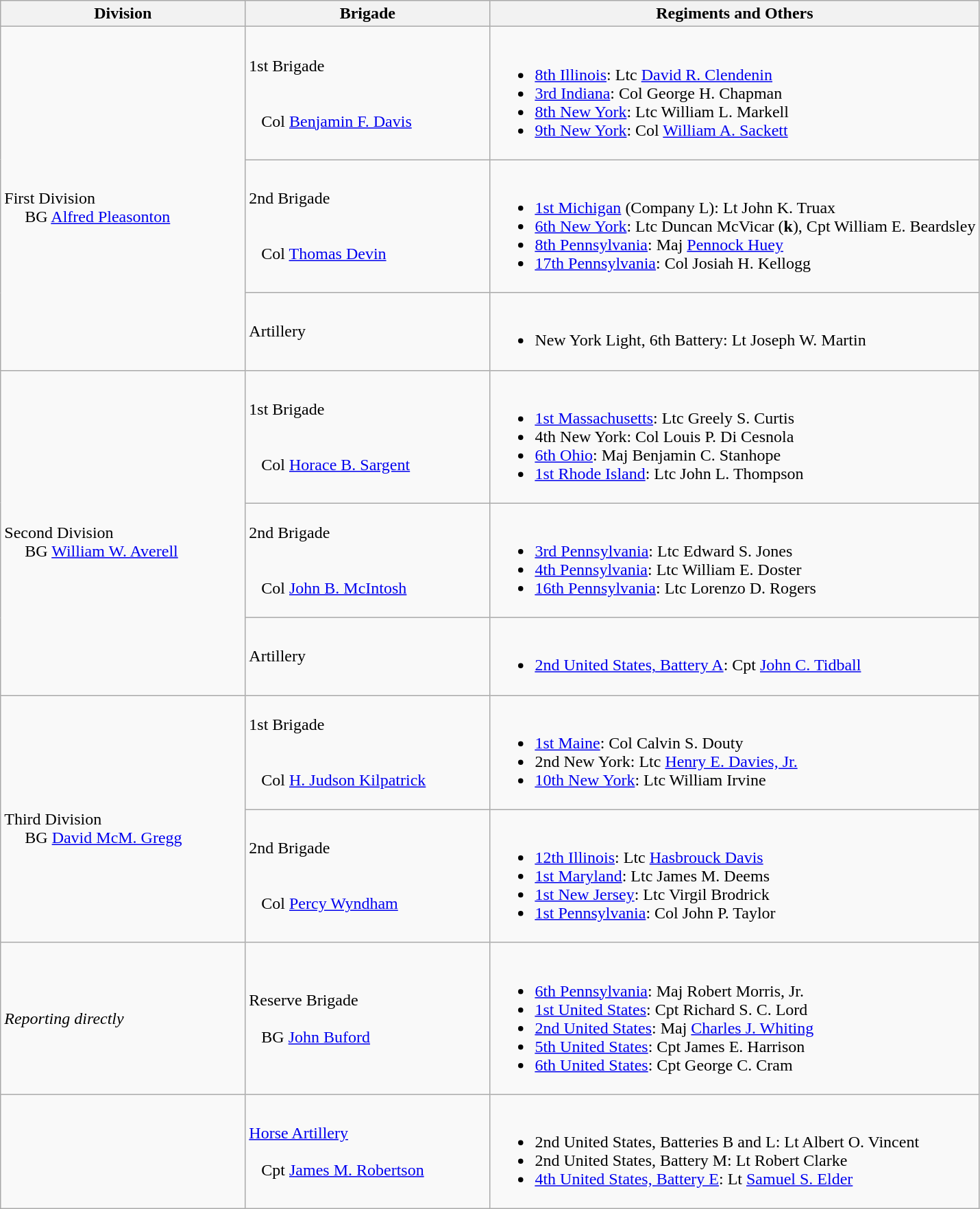<table class="wikitable">
<tr>
<th width=25%>Division</th>
<th width=25%>Brigade</th>
<th>Regiments and Others</th>
</tr>
<tr>
<td rowspan=3><br>First Division
<br>    
BG <a href='#'>Alfred Pleasonton</a></td>
<td>1st Brigade<br><br><br>  
Col <a href='#'>Benjamin F. Davis</a></td>
<td><br><ul><li><a href='#'>8th Illinois</a>: Ltc <a href='#'>David R. Clendenin</a></li><li><a href='#'>3rd Indiana</a>: Col George H. Chapman</li><li><a href='#'>8th New York</a>: Ltc William L. Markell</li><li><a href='#'>9th New York</a>: Col <a href='#'>William A. Sackett</a></li></ul></td>
</tr>
<tr>
<td>2nd Brigade<br><br><br>  
Col <a href='#'>Thomas Devin</a></td>
<td><br><ul><li><a href='#'>1st Michigan</a> (Company L): Lt John K. Truax</li><li><a href='#'>6th New York</a>: Ltc Duncan McVicar (<strong>k</strong>), Cpt William E. Beardsley</li><li><a href='#'>8th Pennsylvania</a>: Maj <a href='#'>Pennock Huey</a></li><li><a href='#'>17th Pennsylvania</a>: Col Josiah H. Kellogg</li></ul></td>
</tr>
<tr>
<td>Artillery</td>
<td><br><ul><li>New York Light, 6th Battery: Lt Joseph W. Martin</li></ul></td>
</tr>
<tr>
<td rowspan=3><br>Second Division
<br>    
BG <a href='#'>William W. Averell</a></td>
<td>1st Brigade<br><br><br>  
Col <a href='#'>Horace B. Sargent</a></td>
<td><br><ul><li><a href='#'>1st Massachusetts</a>: Ltc Greely S. Curtis</li><li>4th New York: Col Louis P. Di Cesnola</li><li><a href='#'>6th Ohio</a>: Maj Benjamin C. Stanhope</li><li><a href='#'>1st Rhode Island</a>: Ltc John L. Thompson</li></ul></td>
</tr>
<tr>
<td>2nd Brigade<br><br><br>  
Col <a href='#'>John B. McIntosh</a></td>
<td><br><ul><li><a href='#'>3rd Pennsylvania</a>: Ltc Edward S. Jones</li><li><a href='#'>4th Pennsylvania</a>: Ltc William E. Doster</li><li><a href='#'>16th Pennsylvania</a>: Ltc Lorenzo D. Rogers</li></ul></td>
</tr>
<tr>
<td>Artillery</td>
<td><br><ul><li><a href='#'>2nd United States, Battery A</a>: Cpt <a href='#'>John C. Tidball</a></li></ul></td>
</tr>
<tr>
<td rowspan=2><br>Third Division
<br>    
BG <a href='#'>David McM. Gregg</a></td>
<td>1st Brigade<br><br><br>  
Col <a href='#'>H. Judson Kilpatrick</a></td>
<td><br><ul><li><a href='#'>1st Maine</a>: Col Calvin S. Douty</li><li>2nd New York: Ltc <a href='#'>Henry E. Davies, Jr.</a></li><li><a href='#'>10th New York</a>: Ltc William Irvine</li></ul></td>
</tr>
<tr>
<td>2nd Brigade<br><br><br>  
Col <a href='#'>Percy Wyndham</a></td>
<td><br><ul><li><a href='#'>12th Illinois</a>: Ltc <a href='#'>Hasbrouck Davis</a></li><li><a href='#'>1st Maryland</a>: Ltc James M. Deems</li><li><a href='#'>1st New Jersey</a>: Ltc Virgil Brodrick</li><li><a href='#'>1st Pennsylvania</a>: Col John P. Taylor</li></ul></td>
</tr>
<tr>
<td><em>Reporting directly</em></td>
<td>Reserve Brigade<br><br>  
BG <a href='#'>John Buford</a></td>
<td><br><ul><li><a href='#'>6th Pennsylvania</a>: Maj Robert Morris, Jr.</li><li><a href='#'>1st United States</a>: Cpt Richard S. C. Lord</li><li><a href='#'>2nd United States</a>: Maj <a href='#'>Charles J. Whiting</a></li><li><a href='#'>5th United States</a>: Cpt James E. Harrison</li><li><a href='#'>6th United States</a>: Cpt George C. Cram</li></ul></td>
</tr>
<tr>
<td></td>
<td><a href='#'>Horse Artillery</a><br><br>  
Cpt <a href='#'>James M. Robertson</a></td>
<td><br><ul><li>2nd United States, Batteries B and L: Lt Albert O. Vincent</li><li>2nd United States, Battery M: Lt Robert Clarke</li><li><a href='#'>4th United States, Battery E</a>: Lt <a href='#'>Samuel S. Elder</a></li></ul></td>
</tr>
</table>
